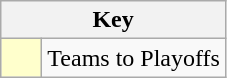<table class="wikitable" style="text-align: center;">
<tr>
<th colspan=2>Key</th>
</tr>
<tr>
<td style="background:#ffffcc; width:20px;"></td>
<td align=left>Teams to Playoffs</td>
</tr>
</table>
